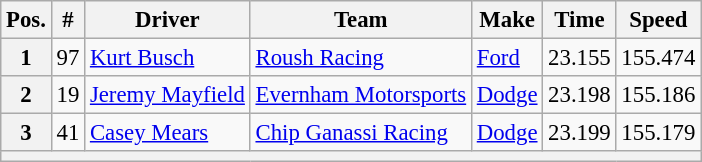<table class="wikitable" style="font-size:95%">
<tr>
<th>Pos.</th>
<th>#</th>
<th>Driver</th>
<th>Team</th>
<th>Make</th>
<th>Time</th>
<th>Speed</th>
</tr>
<tr>
<th>1</th>
<td>97</td>
<td><a href='#'>Kurt Busch</a></td>
<td><a href='#'>Roush Racing</a></td>
<td><a href='#'>Ford</a></td>
<td>23.155</td>
<td>155.474</td>
</tr>
<tr>
<th>2</th>
<td>19</td>
<td><a href='#'>Jeremy Mayfield</a></td>
<td><a href='#'>Evernham Motorsports</a></td>
<td><a href='#'>Dodge</a></td>
<td>23.198</td>
<td>155.186</td>
</tr>
<tr>
<th>3</th>
<td>41</td>
<td><a href='#'>Casey Mears</a></td>
<td><a href='#'>Chip Ganassi Racing</a></td>
<td><a href='#'>Dodge</a></td>
<td>23.199</td>
<td>155.179</td>
</tr>
<tr>
<th colspan="7"></th>
</tr>
</table>
